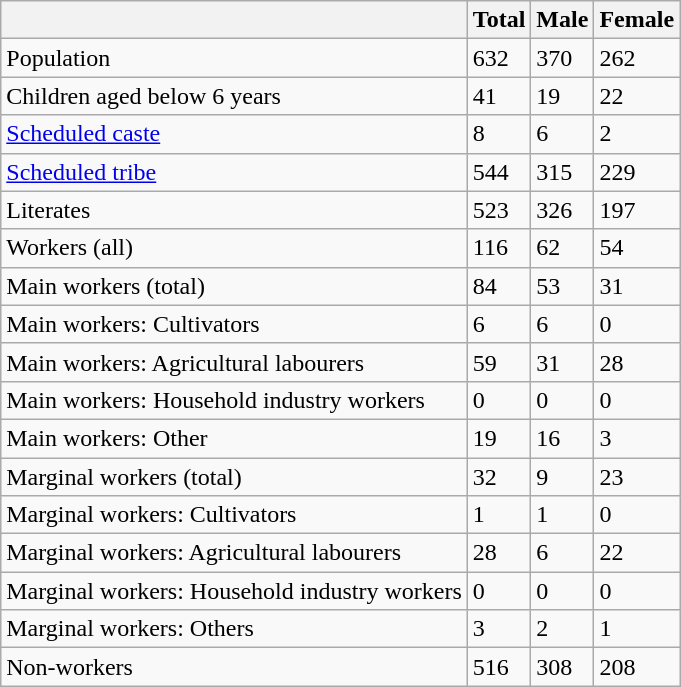<table class="wikitable sortable">
<tr>
<th></th>
<th>Total</th>
<th>Male</th>
<th>Female</th>
</tr>
<tr>
<td>Population</td>
<td>632</td>
<td>370</td>
<td>262</td>
</tr>
<tr>
<td>Children aged below 6 years</td>
<td>41</td>
<td>19</td>
<td>22</td>
</tr>
<tr>
<td><a href='#'>Scheduled caste</a></td>
<td>8</td>
<td>6</td>
<td>2</td>
</tr>
<tr>
<td><a href='#'>Scheduled tribe</a></td>
<td>544</td>
<td>315</td>
<td>229</td>
</tr>
<tr>
<td>Literates</td>
<td>523</td>
<td>326</td>
<td>197</td>
</tr>
<tr>
<td>Workers (all)</td>
<td>116</td>
<td>62</td>
<td>54</td>
</tr>
<tr>
<td>Main workers (total)</td>
<td>84</td>
<td>53</td>
<td>31</td>
</tr>
<tr>
<td>Main workers: Cultivators</td>
<td>6</td>
<td>6</td>
<td>0</td>
</tr>
<tr>
<td>Main workers: Agricultural labourers</td>
<td>59</td>
<td>31</td>
<td>28</td>
</tr>
<tr>
<td>Main workers: Household industry workers</td>
<td>0</td>
<td>0</td>
<td>0</td>
</tr>
<tr>
<td>Main workers: Other</td>
<td>19</td>
<td>16</td>
<td>3</td>
</tr>
<tr>
<td>Marginal workers (total)</td>
<td>32</td>
<td>9</td>
<td>23</td>
</tr>
<tr>
<td>Marginal workers: Cultivators</td>
<td>1</td>
<td>1</td>
<td>0</td>
</tr>
<tr>
<td>Marginal workers: Agricultural labourers</td>
<td>28</td>
<td>6</td>
<td>22</td>
</tr>
<tr>
<td>Marginal workers: Household industry workers</td>
<td>0</td>
<td>0</td>
<td>0</td>
</tr>
<tr>
<td>Marginal workers: Others</td>
<td>3</td>
<td>2</td>
<td>1</td>
</tr>
<tr>
<td>Non-workers</td>
<td>516</td>
<td>308</td>
<td>208</td>
</tr>
</table>
